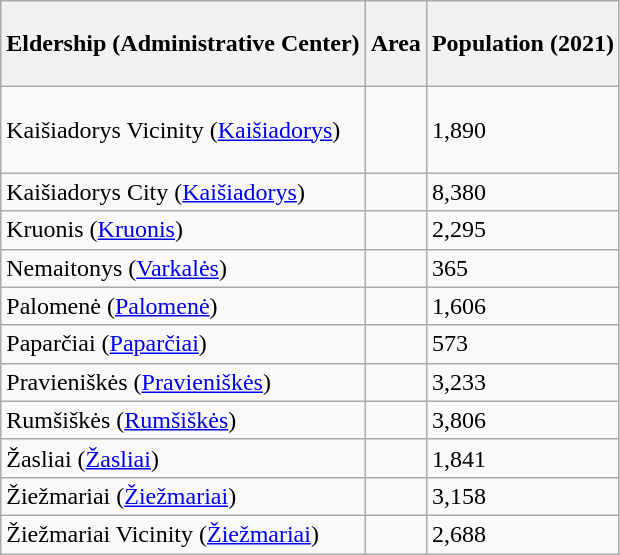<table class="sortable wikitable" style="text-align: left; margin: 0 0 0 0;">
<tr>
<th scope="col" height="50px">Eldership (Administrative Center)</th>
<th scope="col">Area</th>
<th scope="col"><strong>Population (2021)</strong></th>
</tr>
<tr>
<td scope="row" height="50px">Kaišiadorys Vicinity (<a href='#'>Kaišiadorys</a>)</td>
<td></td>
<td>1,890</td>
</tr>
<tr>
<td>Kaišiadorys City (<a href='#'>Kaišiadorys</a>)</td>
<td></td>
<td>8,380</td>
</tr>
<tr>
<td>Kruonis (<a href='#'>Kruonis</a>)</td>
<td></td>
<td>2,295</td>
</tr>
<tr>
<td>Nemaitonys (<a href='#'>Varkalės</a>)</td>
<td></td>
<td>365</td>
</tr>
<tr>
<td>Palomenė (<a href='#'>Palomenė</a>)</td>
<td></td>
<td>1,606</td>
</tr>
<tr>
<td>Paparčiai (<a href='#'>Paparčiai</a>)</td>
<td></td>
<td>573</td>
</tr>
<tr>
<td>Pravieniškės (<a href='#'>Pravieniškės</a>)</td>
<td></td>
<td>3,233</td>
</tr>
<tr>
<td>Rumšiškės (<a href='#'>Rumšiškės</a>)</td>
<td></td>
<td>3,806</td>
</tr>
<tr>
<td>Žasliai (<a href='#'>Žasliai</a>)</td>
<td></td>
<td>1,841</td>
</tr>
<tr>
<td>Žiežmariai (<a href='#'>Žiežmariai</a>)</td>
<td></td>
<td>3,158</td>
</tr>
<tr>
<td>Žiežmariai Vicinity (<a href='#'>Žiežmariai</a>)</td>
<td></td>
<td>2,688</td>
</tr>
</table>
